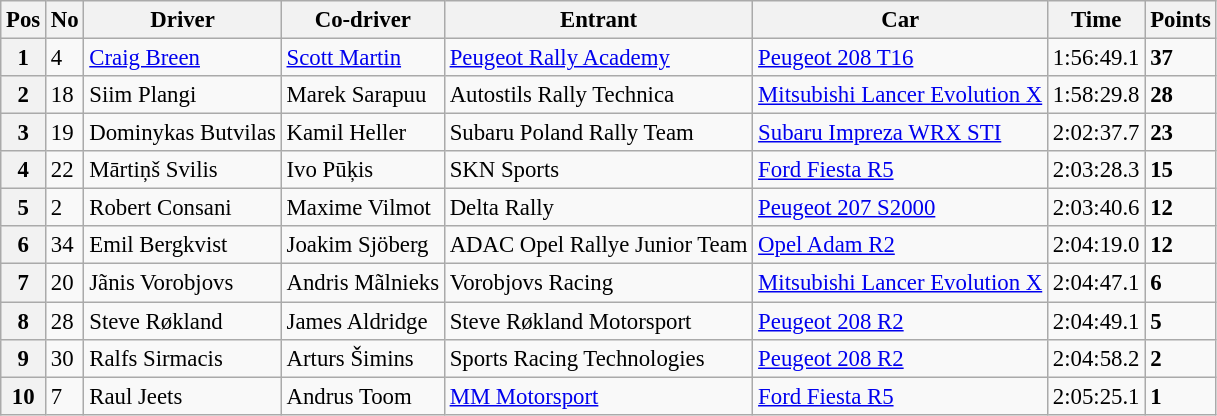<table class="wikitable" style="font-size: 95%">
<tr>
<th>Pos</th>
<th>No</th>
<th>Driver</th>
<th>Co-driver</th>
<th>Entrant</th>
<th>Car</th>
<th>Time</th>
<th>Points</th>
</tr>
<tr>
<th>1</th>
<td>4</td>
<td> <a href='#'>Craig Breen</a></td>
<td> <a href='#'>Scott Martin</a></td>
<td><a href='#'>Peugeot Rally Academy</a></td>
<td><a href='#'>Peugeot 208 T16</a></td>
<td>1:56:49.1</td>
<td><strong>37</strong></td>
</tr>
<tr>
<th>2</th>
<td>18</td>
<td> Siim Plangi</td>
<td> Marek Sarapuu</td>
<td>Autostils Rally Technica</td>
<td><a href='#'>Mitsubishi Lancer Evolution X</a></td>
<td>1:58:29.8</td>
<td><strong>28</strong></td>
</tr>
<tr>
<th>3</th>
<td>19</td>
<td> Dominykas Butvilas</td>
<td> Kamil Heller</td>
<td>Subaru Poland Rally Team</td>
<td><a href='#'>Subaru Impreza WRX STI</a></td>
<td>2:02:37.7</td>
<td><strong>23</strong></td>
</tr>
<tr>
<th>4</th>
<td>22</td>
<td> Mārtiņš Svilis</td>
<td> Ivo Pūķis</td>
<td>SKN Sports</td>
<td><a href='#'>Ford Fiesta R5</a></td>
<td>2:03:28.3</td>
<td><strong>15</strong></td>
</tr>
<tr>
<th>5</th>
<td>2</td>
<td> Robert Consani</td>
<td> Maxime Vilmot</td>
<td>Delta Rally</td>
<td><a href='#'>Peugeot 207 S2000</a></td>
<td>2:03:40.6</td>
<td><strong>12</strong></td>
</tr>
<tr>
<th>6</th>
<td>34</td>
<td> Emil Bergkvist</td>
<td> Joakim Sjöberg</td>
<td>ADAC Opel Rallye Junior Team</td>
<td><a href='#'>Opel Adam R2</a></td>
<td>2:04:19.0</td>
<td><strong>12</strong></td>
</tr>
<tr>
<th>7</th>
<td>20</td>
<td> Jãnis Vorobjovs</td>
<td> Andris Mãlnieks</td>
<td>Vorobjovs Racing</td>
<td><a href='#'>Mitsubishi Lancer Evolution X</a></td>
<td>2:04:47.1</td>
<td><strong>6</strong></td>
</tr>
<tr>
<th>8</th>
<td>28</td>
<td> Steve Røkland</td>
<td> James Aldridge</td>
<td>Steve Røkland Motorsport</td>
<td><a href='#'>Peugeot 208 R2</a></td>
<td>2:04:49.1</td>
<td><strong>5</strong></td>
</tr>
<tr>
<th>9</th>
<td>30</td>
<td> Ralfs Sirmacis</td>
<td> Arturs Šimins</td>
<td>Sports Racing Technologies</td>
<td><a href='#'>Peugeot 208 R2</a></td>
<td>2:04:58.2</td>
<td><strong>2</strong></td>
</tr>
<tr>
<th>10</th>
<td>7</td>
<td> Raul Jeets</td>
<td> Andrus Toom</td>
<td><a href='#'>MM Motorsport</a></td>
<td><a href='#'>Ford Fiesta R5</a></td>
<td>2:05:25.1</td>
<td><strong>1</strong></td>
</tr>
</table>
